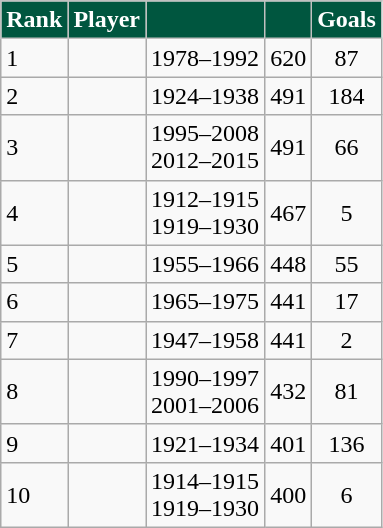<table class="wikitable sortable" style="text-align: center;">
<tr>
<th style="background-color:#00563F; color:white; border:1px solid silver;" scope="col">Rank</th>
<th style="background-color:#00563F; color:white; border:1px solid silver;" scope="col">Player</th>
<th style="background-color:#00563F; color:white; border:1px solid silver;" scope="col"></th>
<th style="background-color:#00563F; color:white; border:1px solid silver;" scope="col"></th>
<th style="background-color:#00563F; color:white; border:1px solid silver;" scope="col">Goals</th>
</tr>
<tr>
<td align="left">1</td>
<td align="left"> </td>
<td>1978–1992</td>
<td>620</td>
<td>87</td>
</tr>
<tr>
<td align="left">2</td>
<td align="left"> </td>
<td>1924–1938</td>
<td>491</td>
<td>184</td>
</tr>
<tr>
<td align="left">3</td>
<td align="left"> </td>
<td>1995–2008<br>2012–2015</td>
<td>491</td>
<td>66</td>
</tr>
<tr>
<td align="left">4</td>
<td align="left"> </td>
<td>1912–1915<br>1919–1930</td>
<td>467</td>
<td>5</td>
</tr>
<tr>
<td align="left">5</td>
<td align="left"> </td>
<td>1955–1966</td>
<td>448</td>
<td>55</td>
</tr>
<tr>
<td align="left">6</td>
<td align="left"> </td>
<td>1965–1975</td>
<td>441</td>
<td>17</td>
</tr>
<tr>
<td align="left">7</td>
<td align="left"> </td>
<td>1947–1958</td>
<td>441</td>
<td>2</td>
</tr>
<tr>
<td align="left">8</td>
<td align="left"> </td>
<td>1990–1997<br>2001–2006</td>
<td>432</td>
<td>81</td>
</tr>
<tr>
<td align="left">9</td>
<td align="left"> </td>
<td>1921–1934</td>
<td>401</td>
<td>136</td>
</tr>
<tr>
<td align="left">10</td>
<td align="left"> </td>
<td>1914–1915<br>1919–1930</td>
<td>400</td>
<td>6</td>
</tr>
</table>
